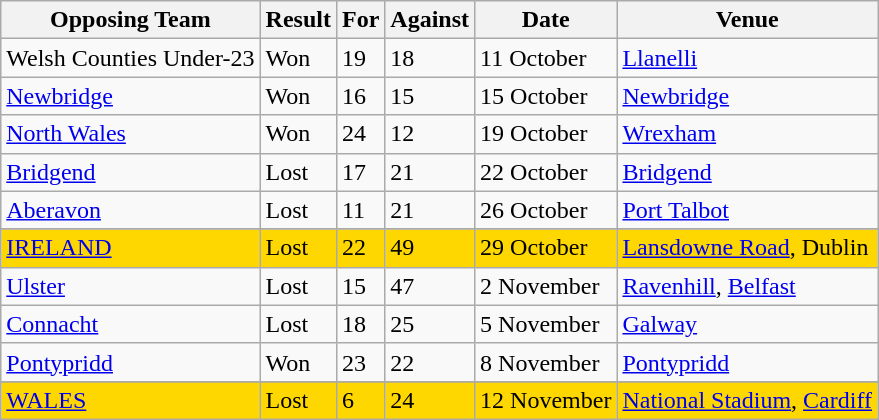<table class="wikitable">
<tr>
<th>Opposing Team</th>
<th>Result</th>
<th>For</th>
<th>Against</th>
<th>Date</th>
<th>Venue</th>
</tr>
<tr>
<td>Welsh Counties Under-23</td>
<td>Won</td>
<td>19</td>
<td>18</td>
<td>11 October</td>
<td><a href='#'>Llanelli</a></td>
</tr>
<tr>
<td><a href='#'>Newbridge</a></td>
<td>Won</td>
<td>16</td>
<td>15</td>
<td>15 October</td>
<td><a href='#'>Newbridge</a></td>
</tr>
<tr>
<td><a href='#'>North Wales</a></td>
<td>Won</td>
<td>24</td>
<td>12</td>
<td>19 October</td>
<td><a href='#'>Wrexham</a></td>
</tr>
<tr>
<td><a href='#'>Bridgend</a></td>
<td>Lost</td>
<td>17</td>
<td>21</td>
<td>22 October</td>
<td><a href='#'>Bridgend</a></td>
</tr>
<tr>
<td><a href='#'>Aberavon</a></td>
<td>Lost</td>
<td>11</td>
<td>21</td>
<td>26 October</td>
<td><a href='#'>Port Talbot</a></td>
</tr>
<tr>
</tr>
<tr style="background:gold">
<td><a href='#'>IRELAND</a></td>
<td>Lost</td>
<td>22</td>
<td>49</td>
<td>29 October</td>
<td><a href='#'>Lansdowne Road</a>, Dublin</td>
</tr>
<tr>
<td><a href='#'>Ulster</a></td>
<td>Lost</td>
<td>15</td>
<td>47</td>
<td>2 November</td>
<td><a href='#'>Ravenhill</a>, <a href='#'>Belfast</a></td>
</tr>
<tr>
<td><a href='#'>Connacht</a></td>
<td>Lost</td>
<td>18</td>
<td>25</td>
<td>5 November</td>
<td><a href='#'>Galway</a></td>
</tr>
<tr>
<td><a href='#'>Pontypridd</a></td>
<td>Won</td>
<td>23</td>
<td>22</td>
<td>8 November</td>
<td><a href='#'>Pontypridd</a></td>
</tr>
<tr>
</tr>
<tr style="background:gold">
<td><a href='#'>WALES</a></td>
<td>Lost</td>
<td>6</td>
<td>24</td>
<td>12 November</td>
<td><a href='#'>National Stadium</a>, <a href='#'>Cardiff</a></td>
</tr>
</table>
